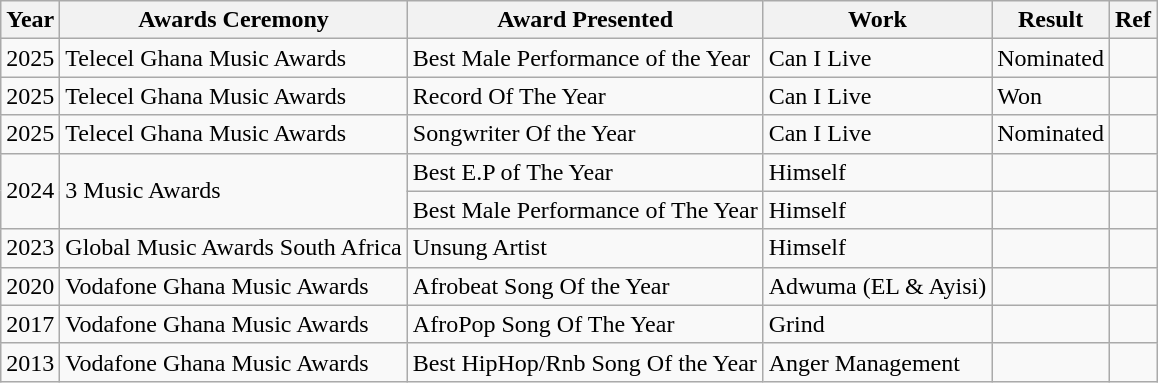<table class="wikitable">
<tr>
<th>Year</th>
<th>Awards Ceremony</th>
<th>Award Presented</th>
<th>Work</th>
<th>Result</th>
<th>Ref</th>
</tr>
<tr>
<td>2025</td>
<td>Telecel Ghana Music Awards</td>
<td>Best Male Performance of the Year</td>
<td>Can I Live</td>
<td>Nominated</td>
<td></td>
</tr>
<tr>
<td>2025</td>
<td>Telecel Ghana Music Awards</td>
<td>Record Of The Year</td>
<td>Can I Live</td>
<td>Won</td>
<td></td>
</tr>
<tr>
<td>2025</td>
<td>Telecel Ghana Music Awards</td>
<td>Songwriter Of the Year</td>
<td>Can I Live</td>
<td>Nominated</td>
<td></td>
</tr>
<tr>
<td rowspan="2">2024</td>
<td rowspan="2">3 Music Awards</td>
<td>Best E.P of The Year</td>
<td>Himself</td>
<td></td>
<td></td>
</tr>
<tr>
<td>Best Male Performance of The Year</td>
<td>Himself</td>
<td></td>
<td></td>
</tr>
<tr>
<td>2023</td>
<td>Global Music Awards South Africa</td>
<td>Unsung Artist</td>
<td>Himself</td>
<td></td>
<td></td>
</tr>
<tr>
<td>2020</td>
<td>Vodafone Ghana Music Awards</td>
<td>Afrobeat Song Of the Year</td>
<td>Adwuma (EL & Ayisi)</td>
<td></td>
<td></td>
</tr>
<tr>
<td>2017</td>
<td>Vodafone Ghana Music Awards</td>
<td>AfroPop Song Of The Year</td>
<td>Grind</td>
<td></td>
<td></td>
</tr>
<tr>
<td>2013</td>
<td>Vodafone Ghana Music Awards</td>
<td>Best HipHop/Rnb Song Of the Year</td>
<td>Anger Management</td>
<td></td>
<td></td>
</tr>
</table>
